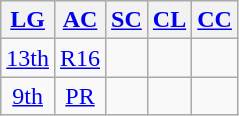<table class="wikitable" style="text-align:center;">
<tr>
<th><a href='#'>LG</a></th>
<th><a href='#'>AC</a></th>
<th><a href='#'>SC</a></th>
<th><a href='#'>CL</a></th>
<th><a href='#'>CC</a></th>
</tr>
<tr>
<td><a href='#'>13th</a></td>
<td><a href='#'>R16</a></td>
<td></td>
<td></td>
<td></td>
</tr>
<tr>
<td><a href='#'>9th</a></td>
<td><a href='#'>PR</a></td>
<td></td>
<td></td>
<td></td>
</tr>
</table>
